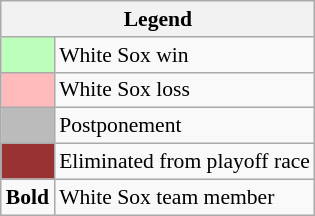<table class="wikitable" style="font-size:90%">
<tr>
<th colspan="2">Legend</th>
</tr>
<tr>
<td style="background:#bfb;"> </td>
<td>White Sox win</td>
</tr>
<tr>
<td style="background:#fbb;"> </td>
<td>White Sox loss</td>
</tr>
<tr>
<td style="background:#bbb;"> </td>
<td>Postponement</td>
</tr>
<tr>
<td style="background:#933;"> </td>
<td>Eliminated from playoff race</td>
</tr>
<tr>
<td><strong>Bold</strong></td>
<td>White Sox team member</td>
</tr>
</table>
